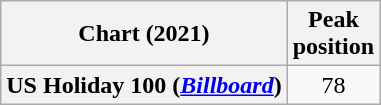<table class="wikitable plainrowheaders">
<tr>
<th scope="col">Chart (2021)</th>
<th scope="col">Peak<br>position</th>
</tr>
<tr>
<th scope="row">US Holiday 100 (<a href='#'><em>Billboard</em></a>)</th>
<td style="text-align:center;">78</td>
</tr>
</table>
